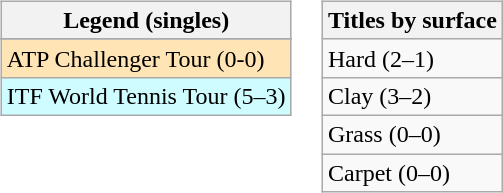<table>
<tr valign=top>
<td><br><table class=wikitable>
<tr>
<th>Legend (singles)</th>
</tr>
<tr bgcolor=e5d1cb>
</tr>
<tr bgcolor=moccasin>
<td>ATP Challenger Tour (0-0)</td>
</tr>
<tr bgcolor=cffcff>
<td>ITF World Tennis Tour (5–3)</td>
</tr>
</table>
</td>
<td><br><table class=wikitable>
<tr>
<th>Titles by surface</th>
</tr>
<tr>
<td>Hard (2–1)</td>
</tr>
<tr>
<td>Clay (3–2)</td>
</tr>
<tr>
<td>Grass (0–0)</td>
</tr>
<tr>
<td>Carpet (0–0)</td>
</tr>
</table>
</td>
</tr>
</table>
